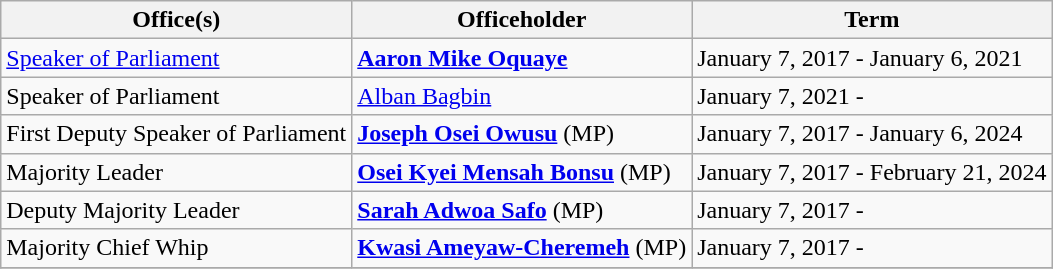<table class="wikitable">
<tr>
<th>Office(s)</th>
<th>Officeholder</th>
<th>Term</th>
</tr>
<tr>
<td><a href='#'>Speaker of Parliament</a></td>
<td><strong><a href='#'>Aaron Mike Oquaye</a></strong></td>
<td>January 7, 2017 - January 6, 2021</td>
</tr>
<tr>
<td>Speaker of Parliament</td>
<td><a href='#'>Alban Bagbin</a></td>
<td>January 7, 2021 -</td>
</tr>
<tr>
<td>First Deputy Speaker of Parliament</td>
<td><strong><a href='#'>Joseph Osei Owusu</a></strong> (MP)</td>
<td>January 7, 2017 - January 6, 2024</td>
</tr>
<tr>
<td>Majority Leader</td>
<td><strong><a href='#'>Osei Kyei Mensah Bonsu</a></strong> (MP)</td>
<td>January 7, 2017 - February 21, 2024</td>
</tr>
<tr>
<td>Deputy Majority Leader</td>
<td><strong><a href='#'>Sarah Adwoa Safo</a></strong> (MP)</td>
<td>January 7, 2017 -</td>
</tr>
<tr>
<td>Majority Chief Whip</td>
<td><strong><a href='#'>Kwasi Ameyaw-Cheremeh</a></strong> (MP)</td>
<td>January 7, 2017 -</td>
</tr>
<tr>
</tr>
</table>
